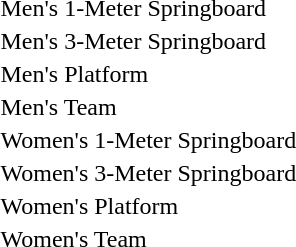<table>
<tr>
<td>Men's 1-Meter Springboard</td>
<td></td>
<td></td>
<td></td>
</tr>
<tr>
<td>Men's 3-Meter Springboard</td>
<td></td>
<td></td>
<td></td>
</tr>
<tr>
<td>Men's Platform</td>
<td></td>
<td></td>
<td></td>
</tr>
<tr>
<td>Men's Team</td>
<td></td>
<td></td>
<td></td>
</tr>
<tr>
<td>Women's 1-Meter Springboard</td>
<td></td>
<td></td>
<td></td>
</tr>
<tr>
<td>Women's 3-Meter Springboard</td>
<td></td>
<td></td>
<td></td>
</tr>
<tr>
<td>Women's Platform</td>
<td></td>
<td></td>
<td></td>
</tr>
<tr>
<td>Women's Team</td>
<td></td>
<td></td>
<td></td>
</tr>
</table>
